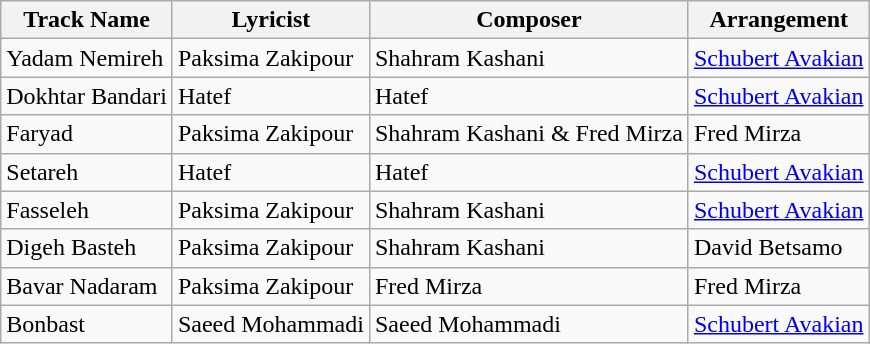<table class="wikitable">
<tr>
<th>Track Name</th>
<th>Lyricist</th>
<th>Composer</th>
<th>Arrangement</th>
</tr>
<tr>
<td>Yadam Nemireh</td>
<td>Paksima Zakipour</td>
<td>Shahram Kashani</td>
<td><a href='#'>Schubert Avakian</a></td>
</tr>
<tr>
<td>Dokhtar Bandari</td>
<td>Hatef</td>
<td>Hatef</td>
<td><a href='#'>Schubert Avakian</a></td>
</tr>
<tr>
<td><bdi>Faryad</bdi></td>
<td>Paksima Zakipour</td>
<td>Shahram Kashani & Fred Mirza</td>
<td>Fred Mirza</td>
</tr>
<tr>
<td><bdi>Setareh</bdi></td>
<td>Hatef</td>
<td>Hatef</td>
<td><a href='#'>Schubert Avakian</a></td>
</tr>
<tr>
<td>Fasseleh</td>
<td>Paksima Zakipour</td>
<td>Shahram Kashani</td>
<td><a href='#'>Schubert Avakian</a></td>
</tr>
<tr>
<td><bdi>Digeh Basteh</bdi></td>
<td>Paksima Zakipour</td>
<td>Shahram Kashani</td>
<td>David Betsamo</td>
</tr>
<tr>
<td><bdi>Bavar Nadaram</bdi></td>
<td>Paksima Zakipour</td>
<td>Fred Mirza</td>
<td>Fred Mirza</td>
</tr>
<tr>
<td><bdi>Bonbast</bdi></td>
<td>Saeed Mohammadi</td>
<td>Saeed Mohammadi</td>
<td><a href='#'>Schubert Avakian</a></td>
</tr>
</table>
